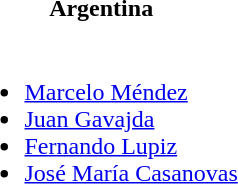<table>
<tr>
<th>Argentina</th>
</tr>
<tr>
<td><br><ul><li><a href='#'>Marcelo Méndez</a></li><li><a href='#'>Juan Gavajda</a></li><li><a href='#'>Fernando Lupiz</a></li><li><a href='#'>José María Casanovas</a></li></ul></td>
</tr>
</table>
